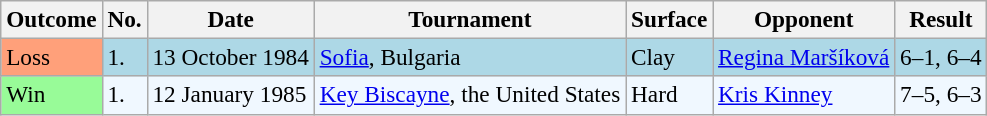<table class="sortable wikitable" style="font-size:97%;">
<tr>
<th><strong>Outcome</strong></th>
<th><strong>No.</strong></th>
<th><strong>Date</strong></th>
<th><strong>Tournament</strong></th>
<th><strong>Surface</strong></th>
<th><strong>Opponent</strong></th>
<th><strong>Result</strong></th>
</tr>
<tr style="background:lightblue;">
<td style="background:#ffa07a;">Loss</td>
<td>1.</td>
<td>13 October 1984</td>
<td><a href='#'>Sofia</a>, Bulgaria</td>
<td>Clay</td>
<td> <a href='#'>Regina Maršíková</a></td>
<td>6–1, 6–4</td>
</tr>
<tr style="background:#f0f8ff;">
<td style="background:#98fb98;">Win</td>
<td>1.</td>
<td>12 January 1985</td>
<td><a href='#'>Key Biscayne</a>, the United States</td>
<td>Hard</td>
<td> <a href='#'>Kris Kinney</a></td>
<td>7–5, 6–3</td>
</tr>
</table>
